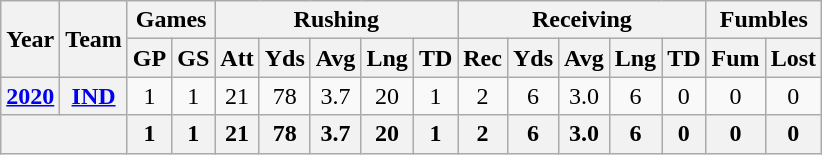<table class=wikitable style="text-align:center;">
<tr>
<th rowspan="2">Year</th>
<th rowspan="2">Team</th>
<th colspan="2">Games</th>
<th colspan="5">Rushing</th>
<th colspan="5">Receiving</th>
<th colspan="2">Fumbles</th>
</tr>
<tr>
<th>GP</th>
<th>GS</th>
<th>Att</th>
<th>Yds</th>
<th>Avg</th>
<th>Lng</th>
<th>TD</th>
<th>Rec</th>
<th>Yds</th>
<th>Avg</th>
<th>Lng</th>
<th>TD</th>
<th>Fum</th>
<th>Lost</th>
</tr>
<tr>
<th><a href='#'>2020</a></th>
<th><a href='#'>IND</a></th>
<td>1</td>
<td>1</td>
<td>21</td>
<td>78</td>
<td>3.7</td>
<td>20</td>
<td>1</td>
<td>2</td>
<td>6</td>
<td>3.0</td>
<td>6</td>
<td>0</td>
<td>0</td>
<td>0</td>
</tr>
<tr>
<th colspan="2"></th>
<th>1</th>
<th>1</th>
<th>21</th>
<th>78</th>
<th>3.7</th>
<th>20</th>
<th>1</th>
<th>2</th>
<th>6</th>
<th>3.0</th>
<th>6</th>
<th>0</th>
<th>0</th>
<th>0</th>
</tr>
</table>
